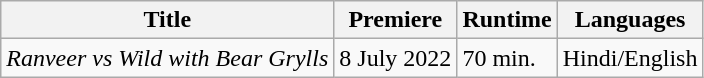<table class="wikitable sortable">
<tr>
<th>Title</th>
<th>Premiere</th>
<th>Runtime</th>
<th>Languages</th>
</tr>
<tr>
<td><em>Ranveer vs Wild with Bear Grylls</em></td>
<td>8 July 2022</td>
<td>70 min.</td>
<td>Hindi/English</td>
</tr>
</table>
